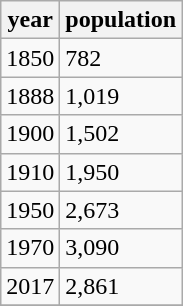<table class="wikitable">
<tr>
<th>year</th>
<th>population</th>
</tr>
<tr>
<td>1850</td>
<td>782</td>
</tr>
<tr>
<td>1888</td>
<td>1,019</td>
</tr>
<tr>
<td>1900</td>
<td>1,502</td>
</tr>
<tr>
<td>1910</td>
<td>1,950</td>
</tr>
<tr>
<td>1950</td>
<td>2,673</td>
</tr>
<tr>
<td>1970</td>
<td>3,090</td>
</tr>
<tr>
<td>2017</td>
<td>2,861</td>
</tr>
<tr>
</tr>
</table>
